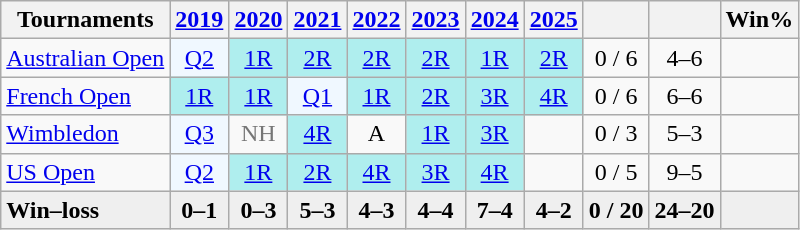<table class="wikitable" style="text-align:center">
<tr>
<th>Tournaments</th>
<th><a href='#'>2019</a></th>
<th><a href='#'>2020</a></th>
<th><a href='#'>2021</a></th>
<th><a href='#'>2022</a></th>
<th><a href='#'>2023</a></th>
<th><a href='#'>2024</a></th>
<th><a href='#'>2025</a></th>
<th></th>
<th></th>
<th>Win%</th>
</tr>
<tr>
<td align=left><a href='#'>Australian Open</a></td>
<td style=background:#f0f8ff><a href='#'>Q2</a></td>
<td style=background:#afeeee><a href='#'>1R</a></td>
<td style=background:#afeeee><a href='#'>2R</a></td>
<td style=background:#afeeee><a href='#'>2R</a></td>
<td style=background:#afeeee><a href='#'>2R</a></td>
<td style=background:#afeeee><a href='#'>1R</a></td>
<td style=background:#afeeee><a href='#'>2R</a></td>
<td>0 / 6</td>
<td>4–6</td>
<td></td>
</tr>
<tr>
<td align=left><a href='#'>French Open</a></td>
<td style=background:#afeeee><a href='#'>1R</a></td>
<td style=background:#afeeee><a href='#'>1R</a></td>
<td style=background:#f0f8ff><a href='#'>Q1</a></td>
<td style=background:#afeeee><a href='#'>1R</a></td>
<td style=background:#afeeee><a href='#'>2R</a></td>
<td style=background:#afeeee><a href='#'>3R</a></td>
<td style=background:#afeeee><a href='#'>4R</a></td>
<td>0 / 6</td>
<td>6–6</td>
<td></td>
</tr>
<tr>
<td align=left><a href='#'>Wimbledon</a></td>
<td style=background:#f0f8ff><a href='#'>Q3</a></td>
<td style=color:#767676>NH</td>
<td style=background:#afeeee><a href='#'>4R</a></td>
<td>A</td>
<td style=background:#afeeee><a href='#'>1R</a></td>
<td style=background:#afeeee><a href='#'>3R</a></td>
<td></td>
<td>0 / 3</td>
<td>5–3</td>
<td></td>
</tr>
<tr>
<td align=left><a href='#'>US Open</a></td>
<td style=background:#f0f8ff><a href='#'>Q2</a></td>
<td style=background:#afeeee><a href='#'>1R</a></td>
<td style=background:#afeeee><a href='#'>2R</a></td>
<td style=background:#afeeee><a href='#'>4R</a></td>
<td style=background:#afeeee><a href='#'>3R</a></td>
<td style=background:#afeeee><a href='#'>4R</a></td>
<td></td>
<td>0 / 5</td>
<td>9–5</td>
<td></td>
</tr>
<tr style="background:#efefef;font-weight:bold">
<td align=left>Win–loss</td>
<td>0–1</td>
<td>0–3</td>
<td>5–3</td>
<td>4–3</td>
<td>4–4</td>
<td>7–4</td>
<td>4–2</td>
<td>0 / 20</td>
<td>24–20</td>
<td></td>
</tr>
</table>
